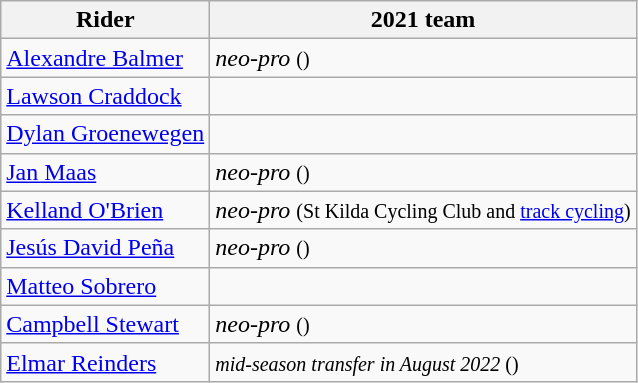<table class="wikitable">
<tr>
<th>Rider</th>
<th>2021 team</th>
</tr>
<tr>
<td><a href='#'>Alexandre Balmer</a></td>
<td><em>neo-pro</em> <small>()</small></td>
</tr>
<tr>
<td><a href='#'>Lawson Craddock</a></td>
<td></td>
</tr>
<tr>
<td><a href='#'>Dylan Groenewegen</a></td>
<td></td>
</tr>
<tr>
<td><a href='#'>Jan Maas</a></td>
<td><em>neo-pro</em> <small>()</small></td>
</tr>
<tr>
<td><a href='#'>Kelland O'Brien</a></td>
<td><em>neo-pro</em> <small>(St Kilda Cycling Club and <a href='#'>track cycling</a>)</small></td>
</tr>
<tr>
<td><a href='#'>Jesús David Peña</a></td>
<td><em>neo-pro</em> <small>()</small></td>
</tr>
<tr>
<td><a href='#'>Matteo Sobrero</a></td>
<td></td>
</tr>
<tr>
<td><a href='#'>Campbell Stewart</a></td>
<td><em>neo-pro</em> <small>()</small></td>
</tr>
<tr>
<td><a href='#'>Elmar Reinders</a></td>
<td><small><em>mid-season transfer in August 2022</em> ()</small></td>
</tr>
</table>
